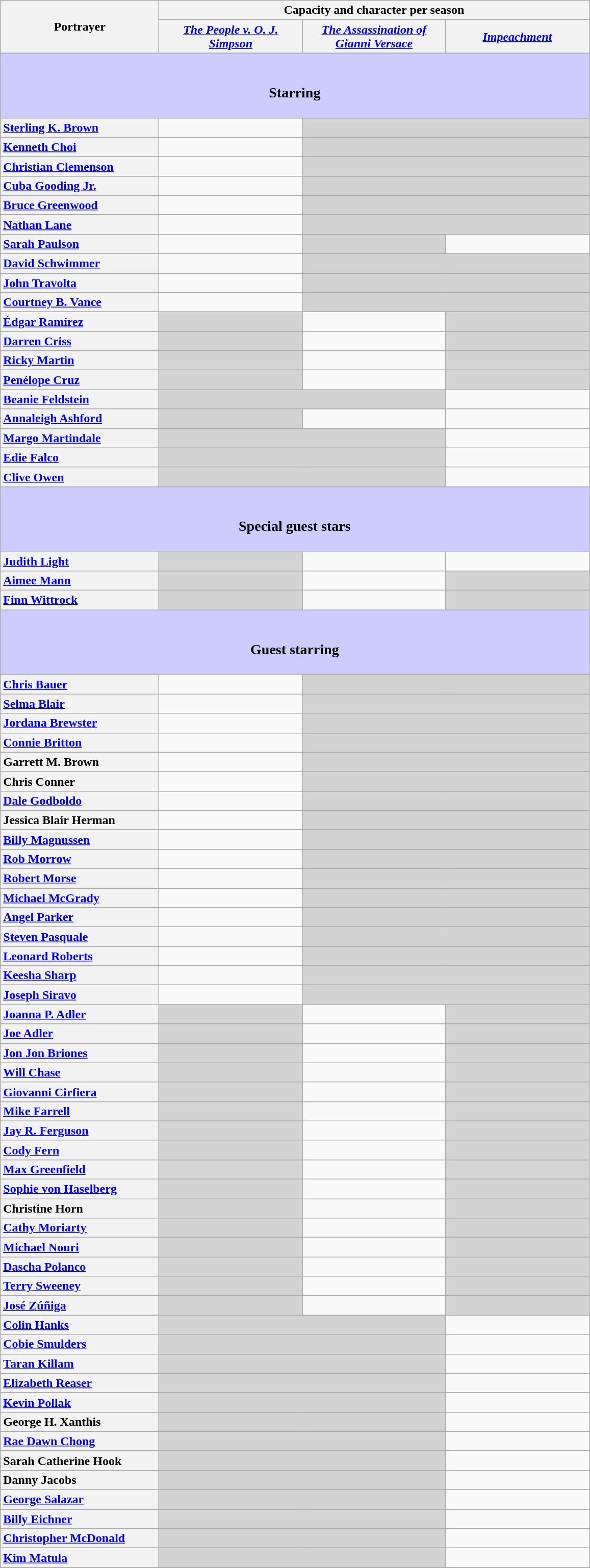<table class="wikitable plainrowheaders">
<tr>
<th scope="col" rowspan="2" width="200px">Portrayer</th>
<th colspan="4" scope="col">Capacity and character per season</th>
</tr>
<tr>
<th scope="col" style="width: 180px"><em><a href='#'>The People v. O. J. Simpson</a></em></th>
<th scope="col" style="width: 180px"><em><a href='#'>The Assassination of Gianni Versace</a></em></th>
<th scope="col" style="width: 180px"><em><a href='#'>Impeachment</a></em></th>
</tr>
<tr>
<th colspan="5" style="background-color:#ccccff;"><br><h3>Starring</h3></th>
</tr>
<tr>
<th scope="row" style="text-align:left"><a href='#'>Sterling K. Brown</a></th>
<td></td>
<td colspan="2" style="background-color:lightgrey;"> </td>
</tr>
<tr>
<th scope="row" style="text-align:left"><a href='#'>Kenneth Choi</a></th>
<td></td>
<td colspan="2" style="background-color:lightgrey;"> </td>
</tr>
<tr>
<th scope="row" style="text-align:left"><a href='#'>Christian Clemenson</a></th>
<td></td>
<td colspan="2" style="background-color:lightgrey;"> </td>
</tr>
<tr>
<th scope="row" style="text-align:left"><a href='#'>Cuba Gooding Jr.</a></th>
<td></td>
<td colspan="2" style="background-color:lightgrey;"> </td>
</tr>
<tr>
<th scope="row" style="text-align:left"><a href='#'>Bruce Greenwood</a></th>
<td></td>
<td colspan="2" style="background-color:lightgrey;"> </td>
</tr>
<tr>
<th scope="row" style="text-align:left"><a href='#'>Nathan Lane</a></th>
<td></td>
<td colspan="2" style="background-color:lightgrey;"> </td>
</tr>
<tr>
<th scope="row" style="text-align:left"><a href='#'>Sarah Paulson</a></th>
<td></td>
<td style="background-color:lightgrey;"> </td>
<td></td>
</tr>
<tr>
<th scope="row" style="text-align:left"><a href='#'>David Schwimmer</a></th>
<td></td>
<td colspan="2" style="background-color:lightgrey;"> </td>
</tr>
<tr>
<th scope="row" style="text-align:left"><a href='#'>John Travolta</a></th>
<td></td>
<td colspan="2" style="background-color:lightgrey;"> </td>
</tr>
<tr>
<th scope="row" style="text-align:left"><a href='#'>Courtney B. Vance</a></th>
<td></td>
<td colspan="2" style="background-color:lightgrey;"> </td>
</tr>
<tr>
<th scope="row" style="text-align:left"><a href='#'>Édgar Ramírez</a></th>
<td style="background-color:lightgrey;"> </td>
<td></td>
<td style="background-color:lightgrey;"> </td>
</tr>
<tr>
<th scope="row" style="text-align:left"><a href='#'>Darren Criss</a></th>
<td style="background-color:lightgrey;"> </td>
<td></td>
<td style="background-color:lightgrey;"> </td>
</tr>
<tr>
<th scope="row" style="text-align:left"><a href='#'>Ricky Martin</a></th>
<td style="background-color:lightgrey;"> </td>
<td></td>
<td style="background-color:lightgrey;"> </td>
</tr>
<tr>
<th scope="row" style="text-align:left"><a href='#'>Penélope Cruz</a></th>
<td style="background-color:lightgrey;"> </td>
<td></td>
<td style="background-color:lightgrey;"> </td>
</tr>
<tr>
<th scope="row" style="text-align:left"><a href='#'>Beanie Feldstein</a></th>
<td colspan="2" style="background-color:lightgrey;"> </td>
<td></td>
</tr>
<tr>
<th scope="row" style="text-align:left"><a href='#'>Annaleigh Ashford</a></th>
<td style="background-color:lightgrey;"> </td>
<td></td>
<td></td>
</tr>
<tr>
<th scope="row" style="text-align:left"><a href='#'>Margo Martindale</a></th>
<td colspan="2" style="background-color:lightgrey;"> </td>
<td></td>
</tr>
<tr>
<th scope="row" style="text-align:left"><a href='#'>Edie Falco</a></th>
<td colspan="2" style="background-color:lightgrey;"> </td>
<td></td>
</tr>
<tr>
<th scope="row" style="text-align:left"><a href='#'>Clive Owen</a></th>
<td colspan="2" style="background-color:lightgrey;"> </td>
<td></td>
</tr>
<tr>
<th colspan="9" style="background-color:#ccccff;"><br><h3>Special guest stars</h3></th>
</tr>
<tr>
<th scope="row" style="text-align:left"><a href='#'>Judith Light</a></th>
<td style="background-color:lightgrey;"> </td>
<td></td>
<td></td>
</tr>
<tr>
<th scope="row" style="text-align:left"><a href='#'>Aimee Mann</a></th>
<td style="background-color:lightgrey;"> </td>
<td></td>
<td style="background-color:lightgrey;"> </td>
</tr>
<tr>
<th scope="row" style="text-align:left"><a href='#'>Finn Wittrock</a></th>
<td style="background-color:lightgrey;"> </td>
<td></td>
<td style="background-color:lightgrey;"> </td>
</tr>
<tr>
<th colspan="9" style="background-color:#ccccff;"><br><h3>Guest starring</h3></th>
</tr>
<tr>
<th scope="row" style="text-align:left"><a href='#'>Chris Bauer</a></th>
<td></td>
<td colspan="2" style="background-color:lightgrey;"> </td>
</tr>
<tr>
<th scope="row" style="text-align:left"><a href='#'>Selma Blair</a></th>
<td></td>
<td colspan="2" style="background-color:lightgrey;"> </td>
</tr>
<tr>
<th scope="row" style="text-align:left"><a href='#'>Jordana Brewster</a></th>
<td></td>
<td colspan="2" style="background-color:lightgrey;"> </td>
</tr>
<tr>
<th scope="row" style="text-align:left"><a href='#'>Connie Britton</a></th>
<td></td>
<td colspan="2" style="background-color:lightgrey;"> </td>
</tr>
<tr>
<th scope="row" style="text-align:left">Garrett M. Brown</th>
<td></td>
<td colspan="2" style="background-color:lightgrey;"> </td>
</tr>
<tr>
<th scope="row" style="text-align:left">Chris Conner</th>
<td></td>
<td colspan="2" style="background-color:lightgrey;"> </td>
</tr>
<tr>
<th scope="row" style="text-align:left"><a href='#'>Dale Godboldo</a></th>
<td></td>
<td colspan="2" style="background-color:lightgrey;"> </td>
</tr>
<tr>
<th scope="row" style="text-align:left">Jessica Blair Herman</th>
<td></td>
<td colspan="2" style="background-color:lightgrey;"> </td>
</tr>
<tr>
<th scope="row" style="text-align:left"><a href='#'>Billy Magnussen</a></th>
<td></td>
<td colspan="2" style="background-color:lightgrey;"> </td>
</tr>
<tr>
<th scope="row" style="text-align:left"><a href='#'>Rob Morrow</a></th>
<td></td>
<td colspan="2" style="background-color:lightgrey;"> </td>
</tr>
<tr>
<th scope="row" style="text-align:left"><a href='#'>Robert Morse</a></th>
<td></td>
<td colspan="2"  style="background-color:lightgrey;"> </td>
</tr>
<tr>
<th scope="row" style="text-align:left"><a href='#'>Michael McGrady</a></th>
<td></td>
<td colspan="2" style="background-color:lightgrey;"> </td>
</tr>
<tr>
<th scope="row" style="text-align:left"><a href='#'>Angel Parker</a></th>
<td></td>
<td colspan="2" style="background-color:lightgrey;"> </td>
</tr>
<tr>
<th scope="row" style="text-align:left"><a href='#'>Steven Pasquale</a></th>
<td></td>
<td colspan="2" style="background-color:lightgrey;"> </td>
</tr>
<tr>
<th scope="row" style="text-align:left"><a href='#'>Leonard Roberts</a></th>
<td></td>
<td colspan="2" style="background-color:lightgrey;"> </td>
</tr>
<tr>
<th scope="row" style="text-align:left"><a href='#'>Keesha Sharp</a></th>
<td></td>
<td colspan="2" style="background-color:lightgrey;"> </td>
</tr>
<tr>
<th scope="row" style="text-align:left"><a href='#'>Joseph Siravo</a></th>
<td></td>
<td colspan="2" style="background-color:lightgrey;"> </td>
</tr>
<tr>
<th scope="row" style="text-align:left"><a href='#'>Joanna P. Adler</a></th>
<td style="background-color:lightgrey;"> </td>
<td></td>
<td style="background-color:lightgrey;"> </td>
</tr>
<tr>
<th scope="row" style="text-align:left"><a href='#'>Joe Adler</a></th>
<td style="background-color:lightgrey;"> </td>
<td></td>
<td style="background-color:lightgrey;"> </td>
</tr>
<tr>
<th scope="row" style="text-align:left"><a href='#'>Jon Jon Briones</a></th>
<td style="background-color:lightgrey;"> </td>
<td></td>
<td style="background-color:lightgrey;"> </td>
</tr>
<tr>
<th scope="row" style="text-align:left"><a href='#'>Will Chase</a></th>
<td style="background-color:lightgrey;"> </td>
<td></td>
<td style="background-color:lightgrey;"> </td>
</tr>
<tr>
<th scope="row" style="text-align:left"><a href='#'>Giovanni Cirfiera</a></th>
<td style="background-color:lightgrey;"> </td>
<td></td>
<td style="background-color:lightgrey;"> </td>
</tr>
<tr>
<th scope="row" style="text-align:left"><a href='#'>Mike Farrell</a></th>
<td style="background-color:lightgrey;"> </td>
<td></td>
<td style="background-color:lightgrey;"> </td>
</tr>
<tr>
<th scope="row" style="text-align:left"><a href='#'>Jay R. Ferguson</a></th>
<td style="background-color:lightgrey;"> </td>
<td></td>
<td style="background-color:lightgrey;"> </td>
</tr>
<tr>
<th scope="row" style="text-align:left"><a href='#'>Cody Fern</a></th>
<td style="background-color:lightgrey;"> </td>
<td></td>
<td style="background-color:lightgrey;"> </td>
</tr>
<tr>
<th scope="row" style="text-align:left"><a href='#'>Max Greenfield</a></th>
<td style="background-color:lightgrey;"> </td>
<td></td>
<td style="background-color:lightgrey;"> </td>
</tr>
<tr>
<th scope="row" style="text-align:left"><a href='#'>Sophie von Haselberg</a></th>
<td style="background-color:lightgrey;"> </td>
<td></td>
<td style="background-color:lightgrey;"> </td>
</tr>
<tr>
<th scope="row" style="text-align:left">Christine Horn</th>
<td style="background-color:lightgrey;"> </td>
<td></td>
<td style="background-color:lightgrey;"> </td>
</tr>
<tr>
<th scope="row" style="text-align:left"><a href='#'>Cathy Moriarty</a></th>
<td style="background-color:lightgrey;"> </td>
<td></td>
<td style="background-color:lightgrey;"> </td>
</tr>
<tr>
<th scope="row" style="text-align:left"><a href='#'>Michael Nouri</a></th>
<td style="background-color:lightgrey;"> </td>
<td></td>
<td style="background-color:lightgrey;"> </td>
</tr>
<tr>
<th scope="row" style="text-align:left"><a href='#'>Dascha Polanco</a></th>
<td style="background-color:lightgrey;"> </td>
<td></td>
<td style="background-color:lightgrey;"> </td>
</tr>
<tr>
<th scope="row" style="text-align:left"><a href='#'>Terry Sweeney</a></th>
<td style="background-color:lightgrey;"> </td>
<td></td>
<td style="background-color:lightgrey;"> </td>
</tr>
<tr>
<th scope="row" style="text-align:left"><a href='#'>José Zúñiga</a></th>
<td style="background-color:lightgrey;"> </td>
<td></td>
<td style="background-color:lightgrey;"> </td>
</tr>
<tr>
<th scope="row" style="text-align:left"><a href='#'>Colin Hanks</a></th>
<td colspan="2" style="background-color:lightgrey;"> </td>
<td></td>
</tr>
<tr>
<th scope="row" style="text-align:left"><a href='#'>Cobie Smulders</a></th>
<td colspan="2" style="background-color:lightgrey;"> </td>
<td></td>
</tr>
<tr>
<th scope="row" style="text-align:left"><a href='#'>Taran Killam</a></th>
<td colspan="2" style="background-color:lightgrey;"> </td>
<td></td>
</tr>
<tr>
<th scope="row" style="text-align:left"><a href='#'>Elizabeth Reaser</a></th>
<td colspan="2" style="background-color:lightgrey;"> </td>
<td></td>
</tr>
<tr>
<th scope="row" style="text-align:left"><a href='#'>Kevin Pollak</a></th>
<td colspan="2" style="background-color:lightgrey;"> </td>
<td></td>
</tr>
<tr>
<th scope="row" style="text-align:left">George H. Xanthis</th>
<td colspan="2" style="background-color:lightgrey;"> </td>
<td></td>
</tr>
<tr>
<th scope="row" style="text-align:left"><a href='#'>Rae Dawn Chong</a></th>
<td colspan="2" style="background-color:lightgrey;"> </td>
<td></td>
</tr>
<tr>
<th scope="row" style="text-align:left">Sarah Catherine Hook</th>
<td colspan="2" style="background-color:lightgrey;"> </td>
<td></td>
</tr>
<tr>
<th scope="row" style="text-align:left">Danny Jacobs</th>
<td colspan="2" style="background-color:lightgrey;"> </td>
<td></td>
</tr>
<tr>
<th scope="row" style="text-align:left"><a href='#'>George Salazar</a></th>
<td colspan="2" style="background-color:lightgrey;"> </td>
<td></td>
</tr>
<tr>
<th scope="row" style="text-align:left"><a href='#'>Billy Eichner</a></th>
<td colspan="2" style="background-color:lightgrey;"> </td>
<td></td>
</tr>
<tr>
<th scope="row" style="text-align:left"><a href='#'>Christopher McDonald</a></th>
<td colspan="2" style="background-color:lightgrey;"> </td>
<td></td>
</tr>
<tr>
<th scope="row" style="text-align:left"><a href='#'>Kim Matula</a></th>
<td colspan="2" style="background-color:lightgrey;"> </td>
<td></td>
</tr>
<tr>
</tr>
</table>
